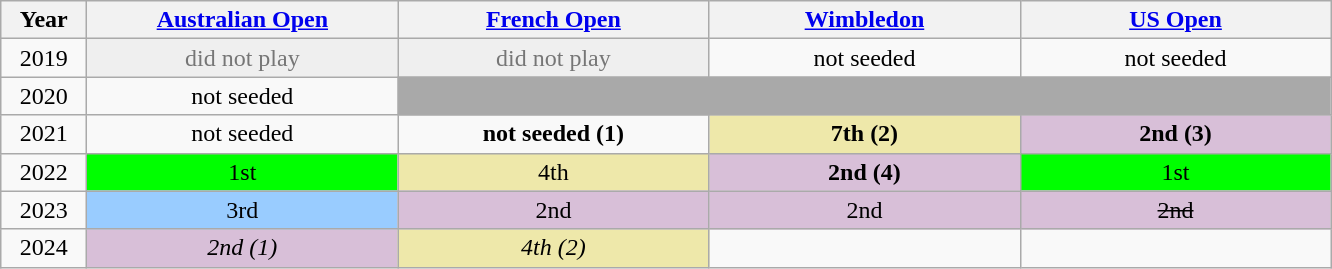<table class=wikitable style=font-size:100%;text-align:center>
<tr>
<th width=50>Year</th>
<th width=200><a href='#'>Australian Open</a></th>
<th width=200><a href='#'>French Open</a></th>
<th width=200><a href='#'>Wimbledon</a></th>
<th width=200><a href='#'>US Open</a></th>
</tr>
<tr>
<td>2019</td>
<td style="color:#767676; background:#efefef">did not play</td>
<td style="color:#767676; background:#efefef">did not play</td>
<td>not seeded</td>
<td>not seeded</td>
</tr>
<tr>
<td>2020</td>
<td>not seeded</td>
<td colspan=3 bgcolor="darkgray"></td>
</tr>
<tr>
<td>2021</td>
<td>not seeded</td>
<td><strong>not seeded (1)</strong></td>
<td bgcolor=#EEE8AA><strong>7th (2)</strong></td>
<td bgcolor=#D8BFD8><strong>2nd (3)</strong></td>
</tr>
<tr>
<td>2022</td>
<td bgcolor=#00FF00>1st</td>
<td bgcolor=#EEE8AA>4th</td>
<td bgcolor=#D8BFD8><strong>2nd (4)</strong></td>
<td bgcolor=#00FF00>1st</td>
</tr>
<tr>
<td>2023</td>
<td bgcolor=#99ccff>3rd</td>
<td bgcolor=#D8BFD8>2nd</td>
<td bgcolor=#D8BFD8>2nd</td>
<td bgcolor=#D8BFD8><s>2nd</s></td>
</tr>
<tr>
<td>2024</td>
<td bgcolor=#D8BFD8><em>2nd (1)</em></td>
<td bgcolor=#EEE8AA><em>4th (2)</em></td>
<td></td>
<td></td>
</tr>
</table>
